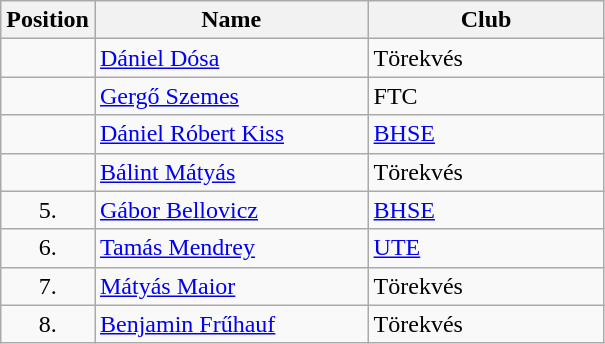<table class="wikitable">
<tr>
<th width="20">Position</th>
<th width="175">Name</th>
<th width="150">Club</th>
</tr>
<tr>
<td align="center"></td>
<td><a href='#'>Dániel Dósa</a></td>
<td> Törekvés</td>
</tr>
<tr>
<td align="center"></td>
<td><a href='#'>Gergő Szemes</a></td>
<td> FTC</td>
</tr>
<tr>
<td align="center"></td>
<td><a href='#'>Dániel Róbert Kiss</a></td>
<td> <a href='#'>BHSE</a></td>
</tr>
<tr>
<td align="center"></td>
<td><a href='#'>Bálint Mátyás</a></td>
<td> Törekvés</td>
</tr>
<tr>
<td align="center">5.</td>
<td><a href='#'>Gábor Bellovicz</a></td>
<td> <a href='#'>BHSE</a></td>
</tr>
<tr>
<td align="center">6.</td>
<td><a href='#'>Tamás Mendrey</a></td>
<td> <a href='#'>UTE</a></td>
</tr>
<tr>
<td align="center">7.</td>
<td><a href='#'>Mátyás Maior</a></td>
<td> Törekvés</td>
</tr>
<tr>
<td align="center">8.</td>
<td><a href='#'>Benjamin Frűhauf</a></td>
<td> Törekvés</td>
</tr>
</table>
